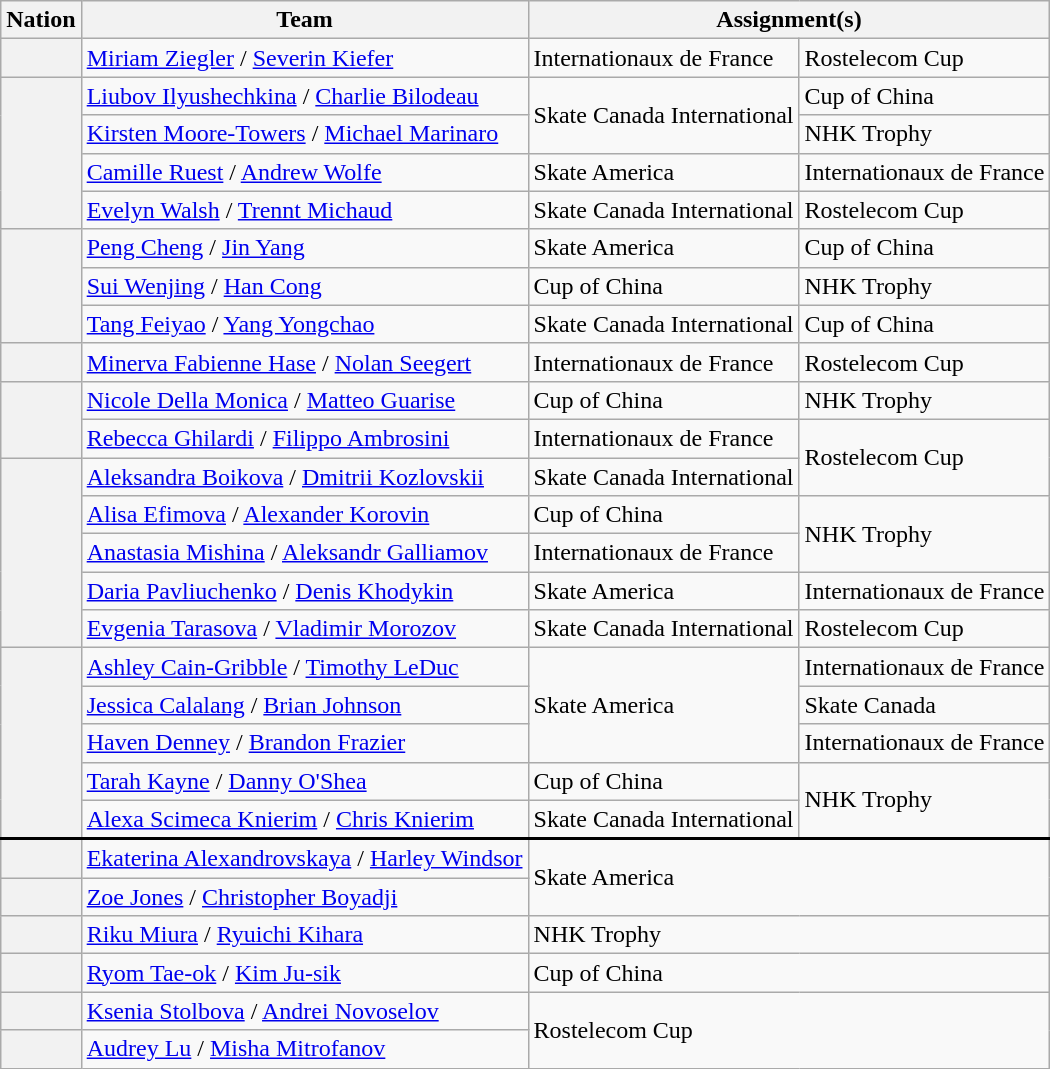<table class="wikitable unsortable" style="text-align:left">
<tr>
<th scope="col">Nation</th>
<th scope="col">Team</th>
<th scope="col" colspan="2">Assignment(s)</th>
</tr>
<tr>
<th scope="row" style="text-align:left"></th>
<td><a href='#'>Miriam Ziegler</a> / <a href='#'>Severin Kiefer</a></td>
<td>Internationaux de France</td>
<td>Rostelecom Cup</td>
</tr>
<tr>
<th scope="row" style="text-align:left" rowspan="4"></th>
<td><a href='#'>Liubov Ilyushechkina</a> / <a href='#'>Charlie Bilodeau</a></td>
<td rowspan="2">Skate Canada International</td>
<td>Cup of China</td>
</tr>
<tr>
<td><a href='#'>Kirsten Moore-Towers</a> / <a href='#'>Michael Marinaro</a></td>
<td>NHK Trophy</td>
</tr>
<tr>
<td><a href='#'>Camille Ruest</a> / <a href='#'>Andrew Wolfe</a></td>
<td>Skate America</td>
<td>Internationaux de France</td>
</tr>
<tr>
<td><a href='#'>Evelyn Walsh</a> / <a href='#'>Trennt Michaud</a></td>
<td>Skate Canada International</td>
<td>Rostelecom Cup</td>
</tr>
<tr>
<th scope="row" style="text-align:left" rowspan="3"></th>
<td><a href='#'>Peng Cheng</a> / <a href='#'>Jin Yang</a></td>
<td>Skate America</td>
<td>Cup of China</td>
</tr>
<tr>
<td><a href='#'>Sui Wenjing</a> / <a href='#'>Han Cong</a></td>
<td>Cup of China</td>
<td>NHK Trophy</td>
</tr>
<tr>
<td><a href='#'>Tang Feiyao</a> / <a href='#'>Yang Yongchao</a></td>
<td>Skate Canada International</td>
<td>Cup of China</td>
</tr>
<tr>
<th scope="row" style="text-align:left"></th>
<td><a href='#'>Minerva Fabienne Hase</a> / <a href='#'>Nolan Seegert</a></td>
<td>Internationaux de France</td>
<td>Rostelecom Cup</td>
</tr>
<tr>
<th scope="row" style="text-align:left" rowspan="2"></th>
<td><a href='#'>Nicole Della Monica</a> / <a href='#'>Matteo Guarise</a></td>
<td>Cup of China</td>
<td>NHK Trophy</td>
</tr>
<tr>
<td><a href='#'>Rebecca Ghilardi</a> / <a href='#'>Filippo Ambrosini</a></td>
<td>Internationaux de France</td>
<td rowspan="2">Rostelecom Cup</td>
</tr>
<tr>
<th scope="row" style="text-align:left" rowspan="5"></th>
<td><a href='#'>Aleksandra Boikova</a> / <a href='#'>Dmitrii Kozlovskii</a></td>
<td>Skate Canada International</td>
</tr>
<tr>
<td><a href='#'>Alisa Efimova</a> / <a href='#'>Alexander Korovin</a></td>
<td>Cup of China</td>
<td rowspan="2">NHK Trophy</td>
</tr>
<tr>
<td><a href='#'>Anastasia Mishina</a> / <a href='#'>Aleksandr Galliamov</a></td>
<td>Internationaux de France</td>
</tr>
<tr>
<td><a href='#'>Daria Pavliuchenko</a> / <a href='#'>Denis Khodykin</a></td>
<td>Skate America</td>
<td>Internationaux de France</td>
</tr>
<tr>
<td><a href='#'>Evgenia Tarasova</a> / <a href='#'>Vladimir Morozov</a></td>
<td>Skate Canada International</td>
<td>Rostelecom Cup</td>
</tr>
<tr>
<th scope="row" style="text-align:left" rowspan="5"></th>
<td><a href='#'>Ashley Cain-Gribble</a> / <a href='#'>Timothy LeDuc</a></td>
<td rowspan="3">Skate America</td>
<td>Internationaux de France</td>
</tr>
<tr>
<td><a href='#'>Jessica Calalang</a> / <a href='#'>Brian Johnson</a></td>
<td>Skate Canada</td>
</tr>
<tr>
<td><a href='#'>Haven Denney</a> / <a href='#'>Brandon Frazier</a></td>
<td>Internationaux de France</td>
</tr>
<tr>
<td><a href='#'>Tarah Kayne</a> / <a href='#'>Danny O'Shea</a></td>
<td>Cup of China</td>
<td rowspan="2">NHK Trophy</td>
</tr>
<tr>
<td><a href='#'>Alexa Scimeca Knierim</a> / <a href='#'>Chris Knierim</a></td>
<td>Skate Canada International</td>
</tr>
<tr style="border-top:2.5px solid">
<th scope="row" style="text-align:left"></th>
<td><a href='#'>Ekaterina Alexandrovskaya</a> / <a href='#'>Harley Windsor</a></td>
<td colspan="2" rowspan="2">Skate America</td>
</tr>
<tr>
<th scope="row" style="text-align:left"></th>
<td><a href='#'>Zoe Jones</a> / <a href='#'>Christopher Boyadji</a></td>
</tr>
<tr>
<th scope="row" style="text-align:left"></th>
<td><a href='#'>Riku Miura</a> / <a href='#'>Ryuichi Kihara</a></td>
<td colspan="2">NHK Trophy</td>
</tr>
<tr>
<th scope="row" style="text-align:left"></th>
<td><a href='#'>Ryom Tae-ok</a> / <a href='#'>Kim Ju-sik</a></td>
<td colspan="2">Cup of China</td>
</tr>
<tr>
<th scope="row" style="text-align:left"></th>
<td><a href='#'>Ksenia Stolbova</a> / <a href='#'>Andrei Novoselov</a></td>
<td colspan="2" rowspan="2">Rostelecom Cup</td>
</tr>
<tr>
<th scope="row" style="text-align:left"></th>
<td><a href='#'>Audrey Lu</a> / <a href='#'>Misha Mitrofanov</a></td>
</tr>
</table>
